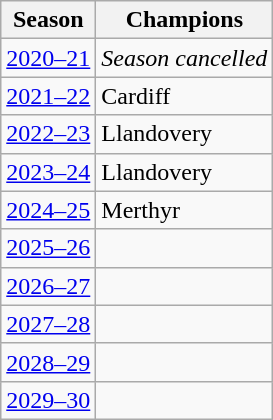<table class="wikitable">
<tr>
<th>Season</th>
<th>Champions</th>
</tr>
<tr>
<td><a href='#'>2020–21</a></td>
<td><em>Season cancelled</em></td>
</tr>
<tr>
<td><a href='#'>2021–22</a></td>
<td>Cardiff</td>
</tr>
<tr>
<td><a href='#'>2022–23</a></td>
<td>Llandovery</td>
</tr>
<tr>
<td><a href='#'>2023–24</a></td>
<td>Llandovery</td>
</tr>
<tr>
<td><a href='#'>2024–25</a></td>
<td>Merthyr</td>
</tr>
<tr>
<td><a href='#'>2025–26</a></td>
<td></td>
</tr>
<tr>
<td><a href='#'>2026–27</a></td>
<td></td>
</tr>
<tr>
<td><a href='#'>2027–28</a></td>
<td></td>
</tr>
<tr>
<td><a href='#'>2028–29</a></td>
<td></td>
</tr>
<tr>
<td><a href='#'>2029–30</a></td>
<td></td>
</tr>
</table>
